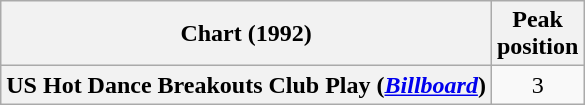<table class="wikitable sortable plainrowheaders" style="text-align:center">
<tr>
<th>Chart (1992)</th>
<th>Peak<br>position</th>
</tr>
<tr>
<th scope="row">US Hot Dance Breakouts Club Play (<em><a href='#'>Billboard</a></em>)</th>
<td>3</td>
</tr>
</table>
